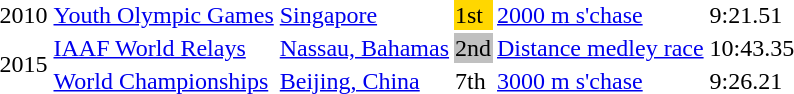<table>
<tr>
<td>2010</td>
<td><a href='#'>Youth Olympic Games</a></td>
<td><a href='#'>Singapore</a></td>
<td bgcolor=gold>1st</td>
<td><a href='#'>2000 m s'chase</a></td>
<td>9:21.51</td>
</tr>
<tr>
<td rowspan=2>2015</td>
<td><a href='#'>IAAF World Relays</a></td>
<td><a href='#'>Nassau, Bahamas</a></td>
<td bgcolor=silver>2nd</td>
<td><a href='#'>Distance medley race</a></td>
<td>10:43.35 </td>
</tr>
<tr>
<td><a href='#'>World Championships</a></td>
<td><a href='#'>Beijing, China</a></td>
<td>7th</td>
<td><a href='#'>3000 m s'chase</a></td>
<td>9:26.21</td>
</tr>
</table>
